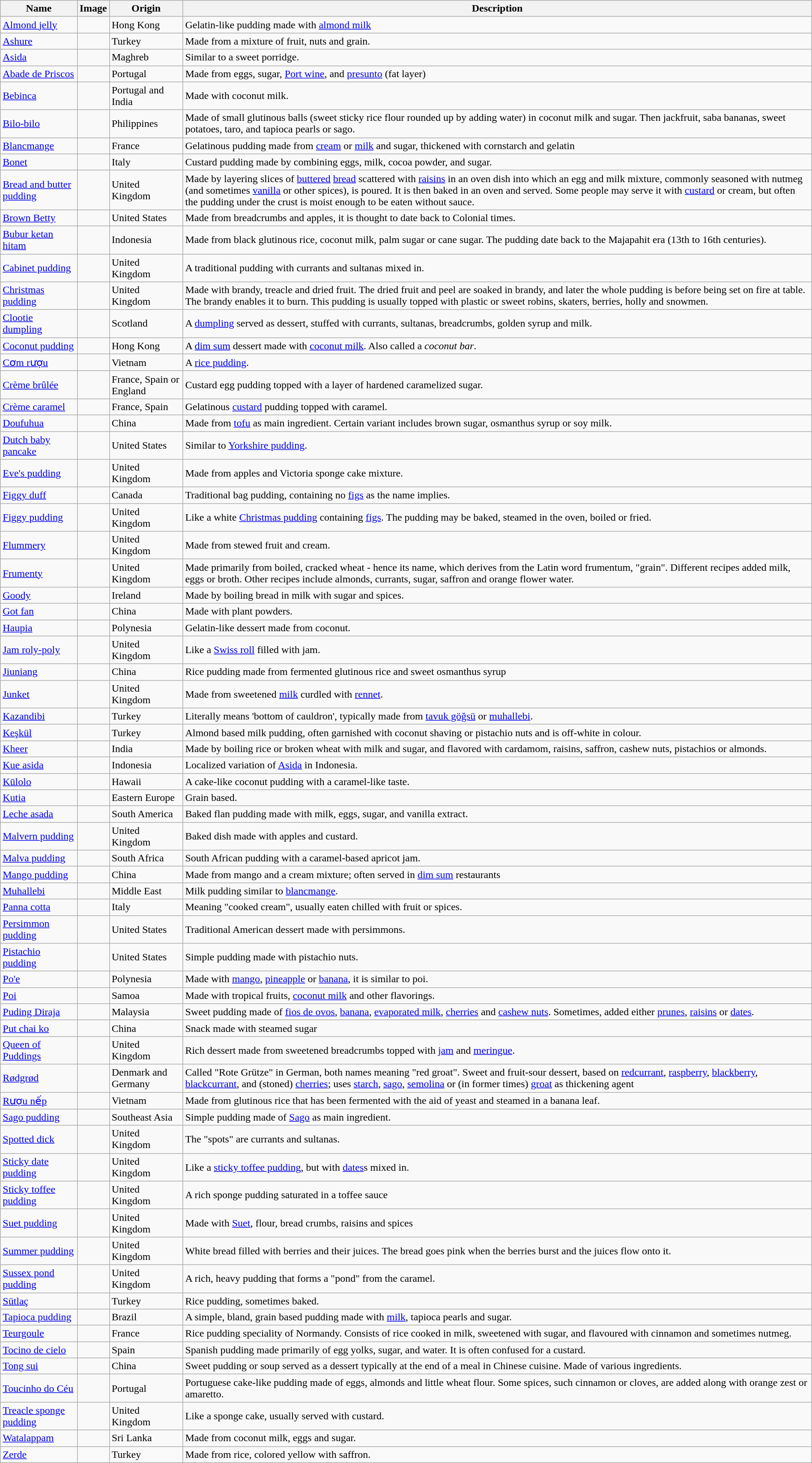<table class="wikitable sortable" style="width:100%">
<tr>
<th>Name</th>
<th>Image</th>
<th>Origin</th>
<th>Description</th>
</tr>
<tr>
<td><a href='#'>Almond jelly</a></td>
<td></td>
<td>Hong Kong</td>
<td>Gelatin-like pudding made with <a href='#'>almond milk</a></td>
</tr>
<tr>
<td><a href='#'>Ashure</a></td>
<td></td>
<td>Turkey</td>
<td>Made from a mixture of fruit, nuts and grain.</td>
</tr>
<tr>
<td><a href='#'>Asida</a></td>
<td></td>
<td>Maghreb</td>
<td>Similar to a sweet porridge.</td>
</tr>
<tr>
<td><a href='#'>Abade de Priscos</a></td>
<td></td>
<td>Portugal</td>
<td>Made from eggs, sugar, <a href='#'>Port wine</a>, and <a href='#'>presunto</a> (fat layer)</td>
</tr>
<tr>
<td><a href='#'>Bebinca</a></td>
<td></td>
<td>Portugal and India</td>
<td>Made with coconut milk.</td>
</tr>
<tr>
<td><a href='#'>Bilo-bilo</a></td>
<td></td>
<td>Philippines</td>
<td>Made of small glutinous balls (sweet sticky rice flour rounded up by adding water) in coconut milk and sugar. Then jackfruit, saba bananas, sweet potatoes, taro, and tapioca pearls or sago.</td>
</tr>
<tr>
<td><a href='#'>Blancmange</a></td>
<td></td>
<td>France</td>
<td>Gelatinous pudding made from <a href='#'>cream</a> or <a href='#'>milk</a> and sugar, thickened with cornstarch and gelatin</td>
</tr>
<tr>
<td><a href='#'>Bonet</a></td>
<td></td>
<td>Italy</td>
<td>Custard pudding made by combining eggs, milk, cocoa powder, and sugar.</td>
</tr>
<tr>
<td><a href='#'>Bread and butter pudding</a></td>
<td></td>
<td>United Kingdom</td>
<td>Made by layering slices of <a href='#'>buttered</a> <a href='#'>bread</a> scattered with <a href='#'>raisins</a> in an oven dish into which an egg and milk mixture, commonly seasoned with nutmeg (and sometimes <a href='#'>vanilla</a> or other spices), is poured. It is then baked in an oven and served. Some people may serve it with <a href='#'>custard</a> or cream, but often the pudding under the crust is moist enough to be eaten without sauce.</td>
</tr>
<tr>
<td><a href='#'>Brown Betty</a></td>
<td></td>
<td>United States</td>
<td>Made from breadcrumbs and apples, it is thought to date back to Colonial times.</td>
</tr>
<tr>
<td><a href='#'>Bubur ketan hitam</a></td>
<td></td>
<td>Indonesia</td>
<td>Made from black glutinous rice, coconut milk, palm sugar or cane sugar. The pudding date back to the Majapahit era (13th to 16th centuries).</td>
</tr>
<tr>
<td><a href='#'>Cabinet pudding</a></td>
<td></td>
<td>United Kingdom</td>
<td>A traditional pudding with currants and sultanas mixed in.</td>
</tr>
<tr>
<td><a href='#'>Christmas pudding</a></td>
<td></td>
<td>United Kingdom </td>
<td>Made with brandy, treacle and dried fruit. The dried fruit and peel are soaked in brandy, and later the whole pudding is before being set on fire at table. The brandy enables it to burn. This pudding is usually topped with plastic or sweet robins, skaters, berries, holly and snowmen.</td>
</tr>
<tr>
<td><a href='#'>Clootie dumpling</a></td>
<td></td>
<td>Scotland</td>
<td>A <a href='#'>dumpling</a> served as dessert, stuffed with currants, sultanas, breadcrumbs, golden syrup and milk.</td>
</tr>
<tr>
<td><a href='#'>Coconut pudding</a></td>
<td></td>
<td>Hong Kong</td>
<td>A <a href='#'>dim sum</a> dessert made with <a href='#'>coconut milk</a>. Also called a <em>coconut bar</em>.</td>
</tr>
<tr>
<td><a href='#'>Cơm rượu</a></td>
<td></td>
<td>Vietnam</td>
<td>A <a href='#'>rice pudding</a>.</td>
</tr>
<tr>
<td><a href='#'>Crème brûlée</a></td>
<td></td>
<td>France, Spain or England</td>
<td>Custard egg pudding topped with a layer of hardened caramelized sugar.</td>
</tr>
<tr>
<td><a href='#'>Crème caramel</a></td>
<td></td>
<td>France, Spain</td>
<td>Gelatinous <a href='#'>custard</a> pudding topped with caramel.</td>
</tr>
<tr>
<td><a href='#'>Doufuhua</a></td>
<td></td>
<td>China</td>
<td>Made from <a href='#'>tofu</a> as main ingredient. Certain variant includes brown sugar, osmanthus syrup or soy milk.</td>
</tr>
<tr>
<td><a href='#'>Dutch baby pancake</a></td>
<td></td>
<td>United States</td>
<td>Similar to <a href='#'>Yorkshire pudding</a>.</td>
</tr>
<tr>
<td><a href='#'>Eve's pudding</a></td>
<td></td>
<td>United Kingdom</td>
<td>Made from apples and Victoria sponge cake mixture.</td>
</tr>
<tr>
<td><a href='#'>Figgy duff</a></td>
<td></td>
<td>Canada</td>
<td>Traditional bag pudding, containing no <a href='#'>figs</a> as the name implies.</td>
</tr>
<tr>
<td><a href='#'>Figgy pudding</a></td>
<td></td>
<td>United Kingdom</td>
<td>Like a white <a href='#'>Christmas pudding</a> containing <a href='#'>figs</a>. The pudding may be baked, steamed in the oven, boiled or fried.</td>
</tr>
<tr>
<td><a href='#'>Flummery</a></td>
<td></td>
<td>United Kingdom</td>
<td>Made from stewed fruit and cream.</td>
</tr>
<tr>
<td><a href='#'>Frumenty</a></td>
<td></td>
<td>United Kingdom</td>
<td>Made primarily from boiled, cracked wheat - hence its name, which derives from the Latin word frumentum, "grain". Different recipes added milk, eggs or broth. Other recipes include almonds, currants, sugar, saffron and orange flower water.</td>
</tr>
<tr>
<td><a href='#'>Goody</a></td>
<td></td>
<td>Ireland</td>
<td>Made by boiling bread in milk with sugar and spices.</td>
</tr>
<tr>
<td><a href='#'>Got fan</a></td>
<td></td>
<td>China</td>
<td>Made with plant powders.</td>
</tr>
<tr>
<td><a href='#'>Haupia</a></td>
<td></td>
<td>Polynesia</td>
<td>Gelatin-like dessert made from coconut.</td>
</tr>
<tr>
<td><a href='#'>Jam roly-poly</a></td>
<td></td>
<td>United Kingdom</td>
<td>Like a <a href='#'>Swiss roll</a> filled with jam.</td>
</tr>
<tr>
<td><a href='#'>Jiuniang</a></td>
<td></td>
<td>China</td>
<td>Rice pudding made from fermented glutinous rice and sweet osmanthus syrup</td>
</tr>
<tr>
<td><a href='#'>Junket</a></td>
<td></td>
<td>United Kingdom</td>
<td>Made from sweetened <a href='#'>milk</a> curdled with <a href='#'>rennet</a>.</td>
</tr>
<tr>
<td><a href='#'>Kazandibi</a></td>
<td></td>
<td>Turkey</td>
<td>Literally means 'bottom of cauldron', typically made from <a href='#'>tavuk göğsü</a> or <a href='#'>muhallebi</a>.</td>
</tr>
<tr>
<td><a href='#'>Keşkül</a></td>
<td></td>
<td>Turkey</td>
<td>Almond based milk pudding, often garnished with coconut shaving or pistachio nuts and is off-white in colour.</td>
</tr>
<tr>
<td><a href='#'>Kheer</a></td>
<td></td>
<td>India</td>
<td>Made by boiling rice or broken wheat with milk and sugar, and flavored with cardamom, raisins, saffron, cashew nuts, pistachios or almonds.</td>
</tr>
<tr>
<td><a href='#'>Kue asida</a></td>
<td></td>
<td>Indonesia</td>
<td>Localized variation of <a href='#'>Asida</a> in Indonesia.</td>
</tr>
<tr>
<td><a href='#'>Kūlolo</a></td>
<td></td>
<td>Hawaii</td>
<td>A cake-like coconut pudding with a caramel-like taste.</td>
</tr>
<tr>
<td><a href='#'>Kutia</a></td>
<td></td>
<td>Eastern Europe</td>
<td>Grain based.</td>
</tr>
<tr>
<td><a href='#'>Leche asada</a></td>
<td></td>
<td>South America</td>
<td>Baked flan pudding made with milk, eggs, sugar, and vanilla extract.</td>
</tr>
<tr>
<td><a href='#'>Malvern pudding</a></td>
<td></td>
<td>United Kingdom</td>
<td>Baked dish made with apples and custard.</td>
</tr>
<tr>
<td><a href='#'>Malva pudding</a></td>
<td></td>
<td>South Africa</td>
<td>South African pudding with a caramel-based apricot jam.</td>
</tr>
<tr>
<td><a href='#'>Mango pudding</a></td>
<td></td>
<td>China</td>
<td>Made from mango and a cream mixture; often served in <a href='#'>dim sum</a> restaurants</td>
</tr>
<tr>
<td><a href='#'>Muhallebi</a></td>
<td></td>
<td>Middle East</td>
<td>Milk pudding similar to <a href='#'>blancmange</a>.</td>
</tr>
<tr>
<td><a href='#'>Panna cotta</a></td>
<td></td>
<td>Italy</td>
<td>Meaning "cooked cream", usually eaten chilled with fruit or spices.</td>
</tr>
<tr>
<td><a href='#'>Persimmon pudding</a></td>
<td></td>
<td>United States</td>
<td>Traditional American dessert made with persimmons.</td>
</tr>
<tr>
<td><a href='#'>Pistachio pudding</a></td>
<td></td>
<td>United States</td>
<td>Simple pudding made with pistachio nuts.</td>
</tr>
<tr>
<td><a href='#'>Po'e</a></td>
<td></td>
<td>Polynesia</td>
<td>Made with <a href='#'>mango</a>, <a href='#'>pineapple</a> or <a href='#'>banana</a>, it is similar to poi.</td>
</tr>
<tr>
<td><a href='#'>Poi</a></td>
<td></td>
<td>Samoa</td>
<td>Made with tropical fruits, <a href='#'>coconut milk</a> and other flavorings.</td>
</tr>
<tr>
<td><a href='#'>Puding Diraja</a></td>
<td></td>
<td>Malaysia</td>
<td>Sweet pudding made of <a href='#'>fios de ovos</a>, <a href='#'>banana</a>, <a href='#'>evaporated milk</a>, <a href='#'>cherries</a> and <a href='#'>cashew nuts</a>. Sometimes, added either <a href='#'>prunes</a>, <a href='#'>raisins</a> or <a href='#'>dates</a>.</td>
</tr>
<tr>
<td><a href='#'>Put chai ko</a></td>
<td></td>
<td>China</td>
<td>Snack made with steamed sugar</td>
</tr>
<tr>
<td><a href='#'>Queen of Puddings</a></td>
<td></td>
<td>United Kingdom</td>
<td>Rich dessert made from sweetened breadcrumbs topped with <a href='#'>jam</a> and <a href='#'>meringue</a>.</td>
</tr>
<tr>
<td><a href='#'>Rødgrød</a></td>
<td></td>
<td>Denmark and Germany</td>
<td>Called "Rote Grütze" in German, both names meaning "red groat". Sweet and fruit-sour dessert, based on <a href='#'>redcurrant</a>, <a href='#'>raspberry</a>, <a href='#'>blackberry</a>, <a href='#'>blackcurrant</a>, and (stoned) <a href='#'>cherries</a>; uses <a href='#'>starch</a>, <a href='#'>sago</a>, <a href='#'>semolina</a> or (in former times) <a href='#'>groat</a> as thickening agent</td>
</tr>
<tr>
<td><a href='#'>Rượu nếp</a></td>
<td></td>
<td>Vietnam</td>
<td>Made from glutinous rice that has been fermented with the aid of yeast and steamed in a banana leaf.</td>
</tr>
<tr>
<td><a href='#'>Sago pudding</a></td>
<td></td>
<td>Southeast Asia</td>
<td>Simple pudding made of <a href='#'>Sago</a> as main ingredient.</td>
</tr>
<tr>
<td><a href='#'>Spotted dick</a></td>
<td></td>
<td>United Kingdom </td>
<td>The "spots" are currants and sultanas.</td>
</tr>
<tr>
<td><a href='#'>Sticky date pudding</a></td>
<td></td>
<td>United Kingdom</td>
<td>Like a <a href='#'>sticky toffee pudding</a>, but with <a href='#'>dates</a>s mixed in.</td>
</tr>
<tr>
<td><a href='#'>Sticky toffee pudding</a></td>
<td></td>
<td>United Kingdom</td>
<td>A rich sponge pudding saturated in a toffee sauce</td>
</tr>
<tr>
<td><a href='#'>Suet pudding</a></td>
<td></td>
<td>United Kingdom</td>
<td>Made with <a href='#'>Suet</a>, flour, bread crumbs, raisins and spices</td>
</tr>
<tr>
<td><a href='#'>Summer pudding</a></td>
<td></td>
<td>United Kingdom</td>
<td>White bread filled with berries and their juices. The bread goes pink when the berries burst and the juices flow onto it.</td>
</tr>
<tr>
<td><a href='#'>Sussex pond pudding</a></td>
<td></td>
<td>United Kingdom</td>
<td>A rich, heavy pudding that forms a "pond" from the caramel.</td>
</tr>
<tr>
<td><a href='#'>Sütlaç</a></td>
<td></td>
<td>Turkey</td>
<td>Rice pudding, sometimes baked.</td>
</tr>
<tr>
<td><a href='#'>Tapioca pudding</a></td>
<td></td>
<td>Brazil</td>
<td>A simple, bland, grain based pudding made with <a href='#'>milk</a>, tapioca pearls and sugar.</td>
</tr>
<tr>
<td><a href='#'>Teurgoule</a></td>
<td></td>
<td>France</td>
<td>Rice pudding speciality of Normandy. Consists of rice cooked in milk, sweetened with sugar, and flavoured with cinnamon and sometimes nutmeg.</td>
</tr>
<tr>
<td><a href='#'>Tocino de cielo</a></td>
<td></td>
<td>Spain</td>
<td>Spanish pudding made primarily of egg yolks, sugar, and water. It is often confused for a custard.</td>
</tr>
<tr>
<td><a href='#'>Tong sui</a></td>
<td></td>
<td>China</td>
<td>Sweet pudding or soup served as a dessert typically at the end of a meal in Chinese cuisine. Made of various ingredients.</td>
</tr>
<tr>
<td><a href='#'>Toucinho do Céu</a></td>
<td></td>
<td>Portugal</td>
<td>Portuguese cake-like pudding made of eggs, almonds and little wheat flour. Some spices, such cinnamon or cloves, are added along with orange zest or amaretto.</td>
</tr>
<tr>
<td><a href='#'>Treacle sponge pudding</a></td>
<td></td>
<td>United Kingdom</td>
<td>Like a sponge cake, usually served with custard.</td>
</tr>
<tr>
<td><a href='#'>Watalappam</a></td>
<td></td>
<td>Sri Lanka</td>
<td>Made from coconut milk, eggs and sugar.</td>
</tr>
<tr>
<td><a href='#'>Zerde</a></td>
<td></td>
<td>Turkey</td>
<td>Made from rice, colored yellow with saffron.</td>
</tr>
</table>
